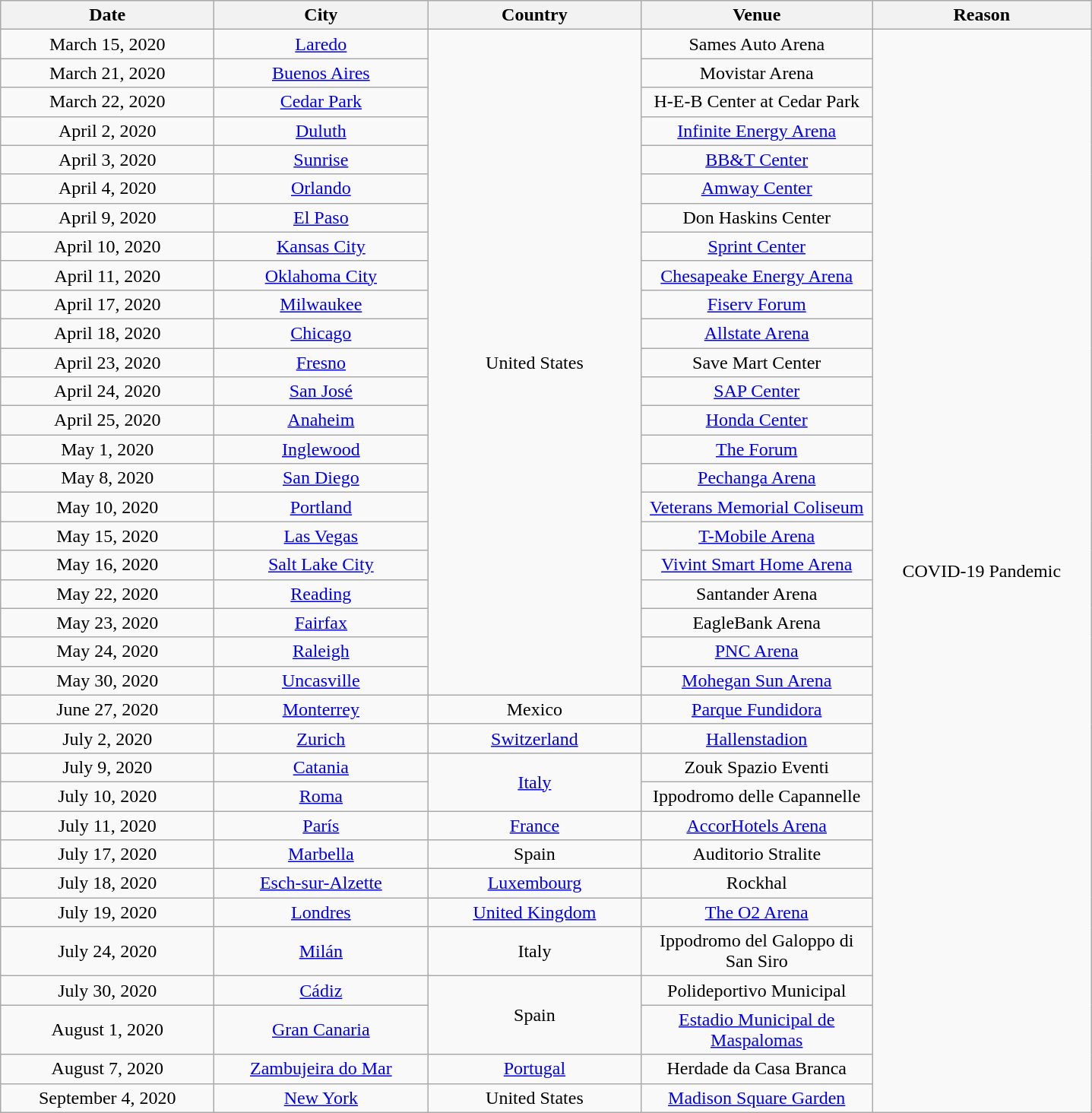<table class="wikitable plainrowheaders" style="text-align:center;">
<tr>
<th style="width:180px;">Date</th>
<th style="width:180px;">City</th>
<th style="width:180px;">Country</th>
<th style="width:195px;">Venue</th>
<th style="width:185px;">Reason</th>
</tr>
<tr>
<td>March 15, 2020</td>
<td><a href='#'>Laredo</a></td>
<td rowspan="23">United States</td>
<td>Sames Auto Arena</td>
<td rowspan="36">COVID-19 Pandemic</td>
</tr>
<tr>
<td>March 21, 2020</td>
<td><a href='#'>Buenos Aires</a></td>
<td>Movistar Arena</td>
</tr>
<tr>
<td>March 22, 2020</td>
<td><a href='#'>Cedar Park</a></td>
<td>H-E-B Center at Cedar Park</td>
</tr>
<tr>
<td>April 2, 2020</td>
<td><a href='#'>Duluth</a></td>
<td><a href='#'>Infinite Energy Arena</a></td>
</tr>
<tr>
<td>April 3, 2020</td>
<td><a href='#'>Sunrise</a></td>
<td><a href='#'>BB&T Center</a></td>
</tr>
<tr>
<td>April 4, 2020</td>
<td><a href='#'>Orlando</a></td>
<td><a href='#'>Amway Center</a></td>
</tr>
<tr>
<td>April 9, 2020</td>
<td><a href='#'>El Paso</a></td>
<td>Don Haskins Center</td>
</tr>
<tr>
<td>April 10, 2020</td>
<td><a href='#'>Kansas City</a></td>
<td><a href='#'>Sprint Center</a></td>
</tr>
<tr>
<td>April 11, 2020</td>
<td><a href='#'>Oklahoma City</a></td>
<td><a href='#'>Chesapeake Energy Arena</a></td>
</tr>
<tr>
<td>April 17, 2020</td>
<td><a href='#'>Milwaukee</a></td>
<td><a href='#'>Fiserv Forum</a></td>
</tr>
<tr>
<td>April 18, 2020</td>
<td><a href='#'>Chicago</a></td>
<td><a href='#'>Allstate Arena</a></td>
</tr>
<tr>
<td>April 23, 2020</td>
<td><a href='#'>Fresno</a></td>
<td>Save Mart Center</td>
</tr>
<tr>
<td>April 24, 2020</td>
<td><a href='#'>San José</a></td>
<td><a href='#'>SAP Center</a></td>
</tr>
<tr>
<td>April 25, 2020</td>
<td><a href='#'>Anaheim</a></td>
<td><a href='#'>Honda Center</a></td>
</tr>
<tr>
<td>May 1, 2020</td>
<td><a href='#'>Inglewood</a></td>
<td><a href='#'>The Forum</a></td>
</tr>
<tr>
<td>May 8, 2020</td>
<td><a href='#'>San Diego</a></td>
<td><a href='#'>Pechanga Arena</a></td>
</tr>
<tr>
<td>May 10, 2020</td>
<td><a href='#'>Portland</a></td>
<td><a href='#'>Veterans Memorial Coliseum</a></td>
</tr>
<tr>
<td>May 15, 2020</td>
<td><a href='#'>Las Vegas</a></td>
<td><a href='#'>T-Mobile Arena</a></td>
</tr>
<tr>
<td>May 16, 2020</td>
<td><a href='#'>Salt Lake City</a></td>
<td><a href='#'>Vivint Smart Home Arena</a></td>
</tr>
<tr>
<td>May 22, 2020</td>
<td><a href='#'>Reading</a></td>
<td>Santander Arena</td>
</tr>
<tr>
<td>May 23, 2020</td>
<td><a href='#'>Fairfax</a></td>
<td>EagleBank Arena</td>
</tr>
<tr>
<td>May 24, 2020</td>
<td><a href='#'>Raleigh</a></td>
<td><a href='#'>PNC Arena</a></td>
</tr>
<tr>
<td>May 30, 2020</td>
<td><a href='#'>Uncasville</a></td>
<td><a href='#'>Mohegan Sun Arena</a></td>
</tr>
<tr>
<td>June 27, 2020</td>
<td><a href='#'>Monterrey</a></td>
<td>Mexico</td>
<td><a href='#'>Parque Fundidora</a></td>
</tr>
<tr>
<td>July 2, 2020</td>
<td><a href='#'>Zurich</a></td>
<td><a href='#'>Switzerland</a></td>
<td><a href='#'>Hallenstadion</a></td>
</tr>
<tr>
<td>July 9, 2020</td>
<td><a href='#'>Catania</a></td>
<td rowspan="2"><a href='#'>Italy</a></td>
<td>Zouk Spazio Eventi</td>
</tr>
<tr>
<td>July 10, 2020</td>
<td><a href='#'>Roma</a></td>
<td>Ippodromo delle Capannelle</td>
</tr>
<tr>
<td>July 11, 2020</td>
<td><a href='#'>París</a></td>
<td><a href='#'>France</a></td>
<td><a href='#'>AccorHotels Arena</a></td>
</tr>
<tr>
<td>July 17, 2020</td>
<td><a href='#'>Marbella</a></td>
<td>Spain</td>
<td>Auditorio Stralite</td>
</tr>
<tr>
<td>July 18, 2020</td>
<td><a href='#'>Esch-sur-Alzette</a></td>
<td><a href='#'>Luxembourg</a></td>
<td>Rockhal</td>
</tr>
<tr>
<td>July 19, 2020</td>
<td><a href='#'>Londres</a></td>
<td><a href='#'>United Kingdom</a></td>
<td><a href='#'>The O2 Arena</a></td>
</tr>
<tr>
<td>July 24, 2020</td>
<td><a href='#'>Milán</a></td>
<td>Italy</td>
<td>Ippodromo del Galoppo di San Siro</td>
</tr>
<tr>
<td>July 30, 2020</td>
<td><a href='#'>Cádiz</a></td>
<td rowspan="2">Spain</td>
<td>Polideportivo Municipal</td>
</tr>
<tr>
<td>August 1, 2020</td>
<td><a href='#'>Gran Canaria</a></td>
<td><a href='#'>Estadio Municipal de Maspalomas</a></td>
</tr>
<tr>
<td>August 7, 2020</td>
<td><a href='#'>Zambujeira do Mar</a></td>
<td><a href='#'>Portugal</a></td>
<td>Herdade da Casa Branca</td>
</tr>
<tr>
<td>September 4, 2020</td>
<td><a href='#'>New York</a></td>
<td>United States</td>
<td><a href='#'>Madison Square Garden</a></td>
</tr>
</table>
